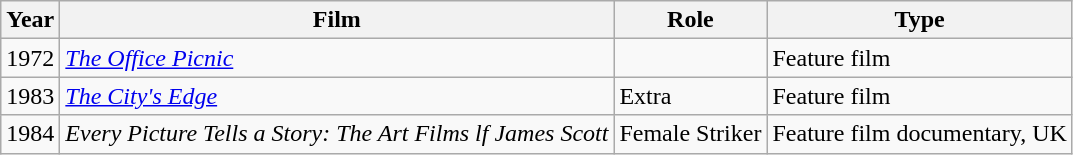<table class="wikitable sortable">
<tr>
<th>Year</th>
<th>Film</th>
<th>Role</th>
<th class="unsortable">Type</th>
</tr>
<tr>
<td>1972</td>
<td><em><a href='#'>The Office Picnic</a></em></td>
<td></td>
<td>Feature film</td>
</tr>
<tr>
<td>1983</td>
<td><em><a href='#'>The City's Edge</a></em></td>
<td>Extra</td>
<td>Feature film</td>
</tr>
<tr>
<td>1984</td>
<td><em>Every Picture Tells a Story: The Art Films lf James Scott</em></td>
<td>Female Striker</td>
<td>Feature film documentary, UK</td>
</tr>
</table>
